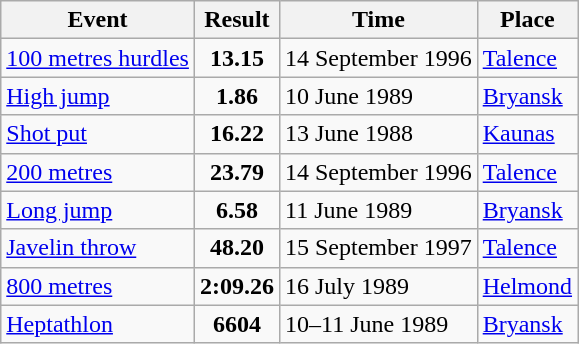<table class="wikitable">
<tr>
<th>Event</th>
<th>Result</th>
<th>Time</th>
<th>Place</th>
</tr>
<tr>
<td><a href='#'>100 metres hurdles</a></td>
<td align="center"><strong>13.15</strong></td>
<td>14 September 1996</td>
<td><a href='#'>Talence</a></td>
</tr>
<tr>
<td><a href='#'>High jump</a></td>
<td align="center"><strong>1.86</strong></td>
<td>10 June 1989</td>
<td><a href='#'>Bryansk</a></td>
</tr>
<tr>
<td><a href='#'>Shot put</a></td>
<td align="center"><strong>16.22</strong></td>
<td>13 June 1988</td>
<td><a href='#'>Kaunas</a></td>
</tr>
<tr>
<td><a href='#'>200 metres</a></td>
<td align="center"><strong>23.79</strong></td>
<td>14 September 1996</td>
<td><a href='#'>Talence</a></td>
</tr>
<tr>
<td><a href='#'>Long jump</a></td>
<td align="center"><strong>6.58</strong></td>
<td>11 June 1989</td>
<td><a href='#'>Bryansk</a></td>
</tr>
<tr>
<td><a href='#'>Javelin throw</a></td>
<td align="center"><strong>48.20</strong></td>
<td>15 September 1997</td>
<td><a href='#'>Talence</a></td>
</tr>
<tr>
<td><a href='#'>800 metres</a></td>
<td align="center"><strong>2:09.26</strong></td>
<td>16 July 1989</td>
<td><a href='#'>Helmond</a></td>
</tr>
<tr>
<td><a href='#'>Heptathlon</a></td>
<td align="center"><strong>6604 </strong></td>
<td>10–11 June 1989</td>
<td><a href='#'>Bryansk</a></td>
</tr>
</table>
